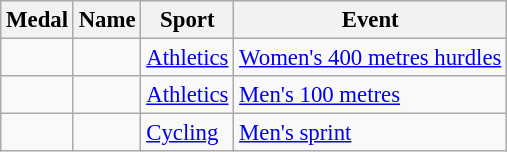<table class="wikitable sortable" style=font-size:95%>
<tr>
<th>Medal</th>
<th>Name</th>
<th>Sport</th>
<th>Event</th>
</tr>
<tr>
<td></td>
<td></td>
<td><a href='#'>Athletics</a></td>
<td><a href='#'>Women's 400 metres hurdles</a></td>
</tr>
<tr>
<td></td>
<td></td>
<td><a href='#'>Athletics</a></td>
<td><a href='#'>Men's 100 metres</a></td>
</tr>
<tr>
<td></td>
<td></td>
<td><a href='#'>Cycling</a></td>
<td><a href='#'>Men's sprint</a></td>
</tr>
</table>
